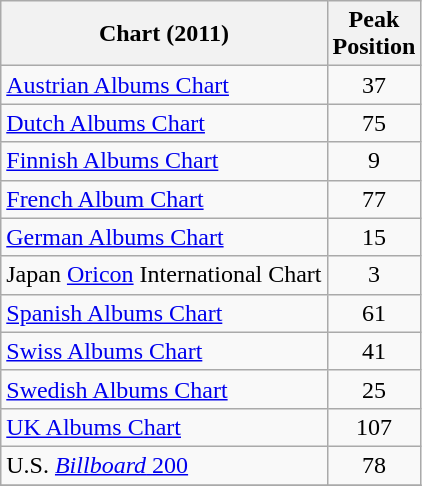<table class="wikitable sortable">
<tr>
<th align="left">Chart (2011)</th>
<th align="left">Peak<br>Position</th>
</tr>
<tr>
<td align="left"><a href='#'>Austrian Albums Chart</a></td>
<td align="center">37</td>
</tr>
<tr>
<td align="left"><a href='#'>Dutch Albums Chart</a></td>
<td align="center">75</td>
</tr>
<tr>
<td align="left"><a href='#'>Finnish Albums Chart</a></td>
<td align="center">9</td>
</tr>
<tr>
<td align="left"><a href='#'>French Album Chart</a></td>
<td align="center">77</td>
</tr>
<tr>
<td align="left"><a href='#'>German Albums Chart</a></td>
<td align="center">15</td>
</tr>
<tr>
<td align="left">Japan <a href='#'>Oricon</a> International Chart</td>
<td align="center">3</td>
</tr>
<tr>
<td align="left"><a href='#'>Spanish Albums Chart</a></td>
<td align="center">61</td>
</tr>
<tr>
<td align="left"><a href='#'>Swiss Albums Chart</a></td>
<td align="center">41</td>
</tr>
<tr>
<td align="left"><a href='#'>Swedish Albums Chart</a></td>
<td align="center">25</td>
</tr>
<tr>
<td align="left"><a href='#'>UK Albums Chart</a></td>
<td align="center">107</td>
</tr>
<tr>
<td align="left">U.S. <a href='#'><em>Billboard</em> 200</a></td>
<td align="center">78</td>
</tr>
<tr>
</tr>
</table>
